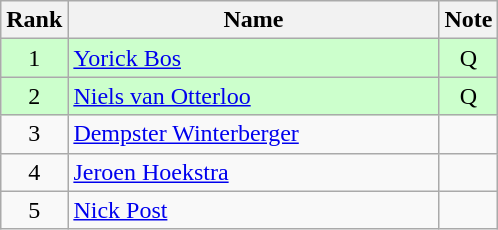<table class="wikitable" style="text-align:center;">
<tr>
<th>Rank</th>
<th style="width:15em">Name</th>
<th>Note</th>
</tr>
<tr bgcolor=ccffcc>
<td>1</td>
<td align=left><a href='#'>Yorick Bos</a></td>
<td>Q</td>
</tr>
<tr bgcolor=ccffcc>
<td>2</td>
<td align=left><a href='#'>Niels van Otterloo</a></td>
<td>Q</td>
</tr>
<tr>
<td>3</td>
<td align=left><a href='#'>Dempster Winterberger</a></td>
<td></td>
</tr>
<tr>
<td>4</td>
<td align=left><a href='#'>Jeroen Hoekstra</a></td>
<td></td>
</tr>
<tr>
<td>5</td>
<td align=left><a href='#'>Nick Post</a></td>
<td></td>
</tr>
</table>
